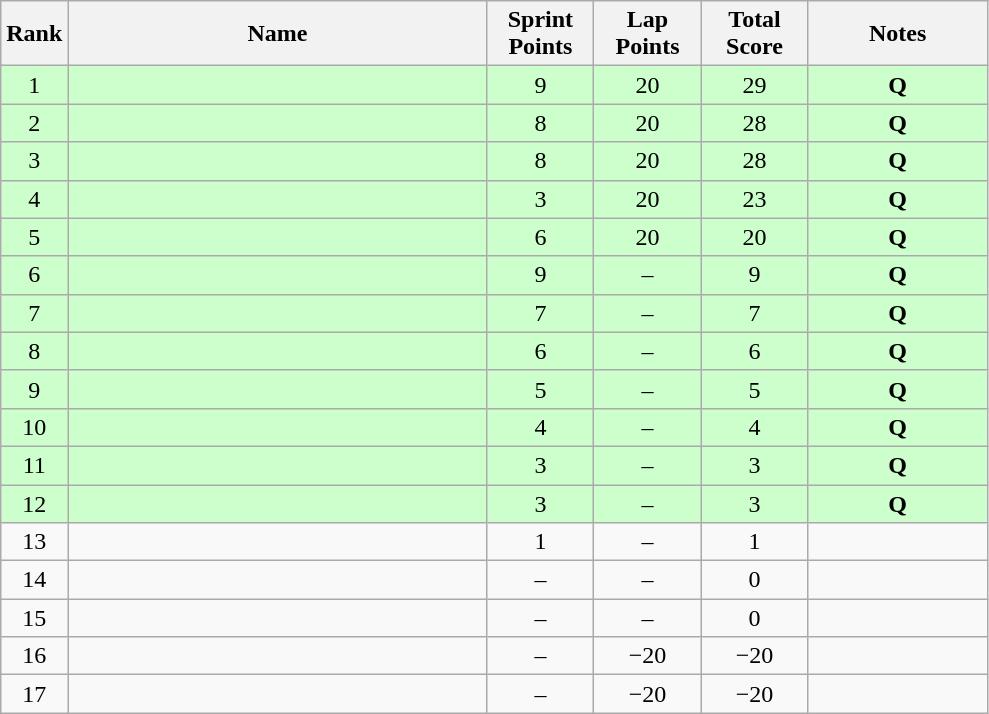<table class="wikitable sortable" style="text-align:center;">
<tr>
<th>Rank</th>
<th style="width:17em">Name</th>
<th style="width:4em">Sprint<br>Points</th>
<th style="width:4em">Lap<br>Points</th>
<th style="width:4em">Total<br>Score</th>
<th style="width:7em">Notes</th>
</tr>
<tr bgcolor=ccffcc>
<td>1</td>
<td align=left></td>
<td>9</td>
<td>20</td>
<td>29</td>
<td><strong>Q</strong></td>
</tr>
<tr bgcolor=ccffcc>
<td>2</td>
<td align=left></td>
<td>8</td>
<td>20</td>
<td>28</td>
<td><strong>Q</strong></td>
</tr>
<tr bgcolor=ccffcc>
<td>3</td>
<td align=left></td>
<td>8</td>
<td>20</td>
<td>28</td>
<td><strong>Q</strong></td>
</tr>
<tr bgcolor=ccffcc>
<td>4</td>
<td align=left></td>
<td>3</td>
<td>20</td>
<td>23</td>
<td><strong>Q</strong></td>
</tr>
<tr bgcolor=ccffcc>
<td>5</td>
<td align=left></td>
<td>6</td>
<td>20</td>
<td>20</td>
<td><strong>Q</strong></td>
</tr>
<tr bgcolor=ccffcc>
<td>6</td>
<td align=left></td>
<td>9</td>
<td>–</td>
<td>9</td>
<td><strong>Q</strong></td>
</tr>
<tr bgcolor=ccffcc>
<td>7</td>
<td align=left></td>
<td>7</td>
<td>–</td>
<td>7</td>
<td><strong>Q</strong></td>
</tr>
<tr bgcolor=ccffcc>
<td>8</td>
<td align=left></td>
<td>6</td>
<td>–</td>
<td>6</td>
<td><strong>Q</strong></td>
</tr>
<tr bgcolor=ccffcc>
<td>9</td>
<td align=left></td>
<td>5</td>
<td>–</td>
<td>5</td>
<td><strong>Q</strong></td>
</tr>
<tr bgcolor=ccffcc>
<td>10</td>
<td align=left></td>
<td>4</td>
<td>–</td>
<td>4</td>
<td><strong>Q</strong></td>
</tr>
<tr bgcolor=ccffcc>
<td>11</td>
<td align=left></td>
<td>3</td>
<td>–</td>
<td>3</td>
<td><strong>Q</strong></td>
</tr>
<tr bgcolor=ccffcc>
<td>12</td>
<td align=left></td>
<td>3</td>
<td>–</td>
<td>3</td>
<td><strong>Q</strong></td>
</tr>
<tr>
<td>13</td>
<td align=left></td>
<td>1</td>
<td>–</td>
<td>1</td>
<td></td>
</tr>
<tr>
<td>14</td>
<td align=left></td>
<td>–</td>
<td>–</td>
<td>0</td>
<td></td>
</tr>
<tr>
<td>15</td>
<td align=left></td>
<td>–</td>
<td>–</td>
<td>0</td>
<td></td>
</tr>
<tr>
<td>16</td>
<td align=left></td>
<td>–</td>
<td>−20</td>
<td>−20</td>
<td></td>
</tr>
<tr>
<td>17</td>
<td align=left></td>
<td>–</td>
<td>−20</td>
<td>−20</td>
<td></td>
</tr>
</table>
